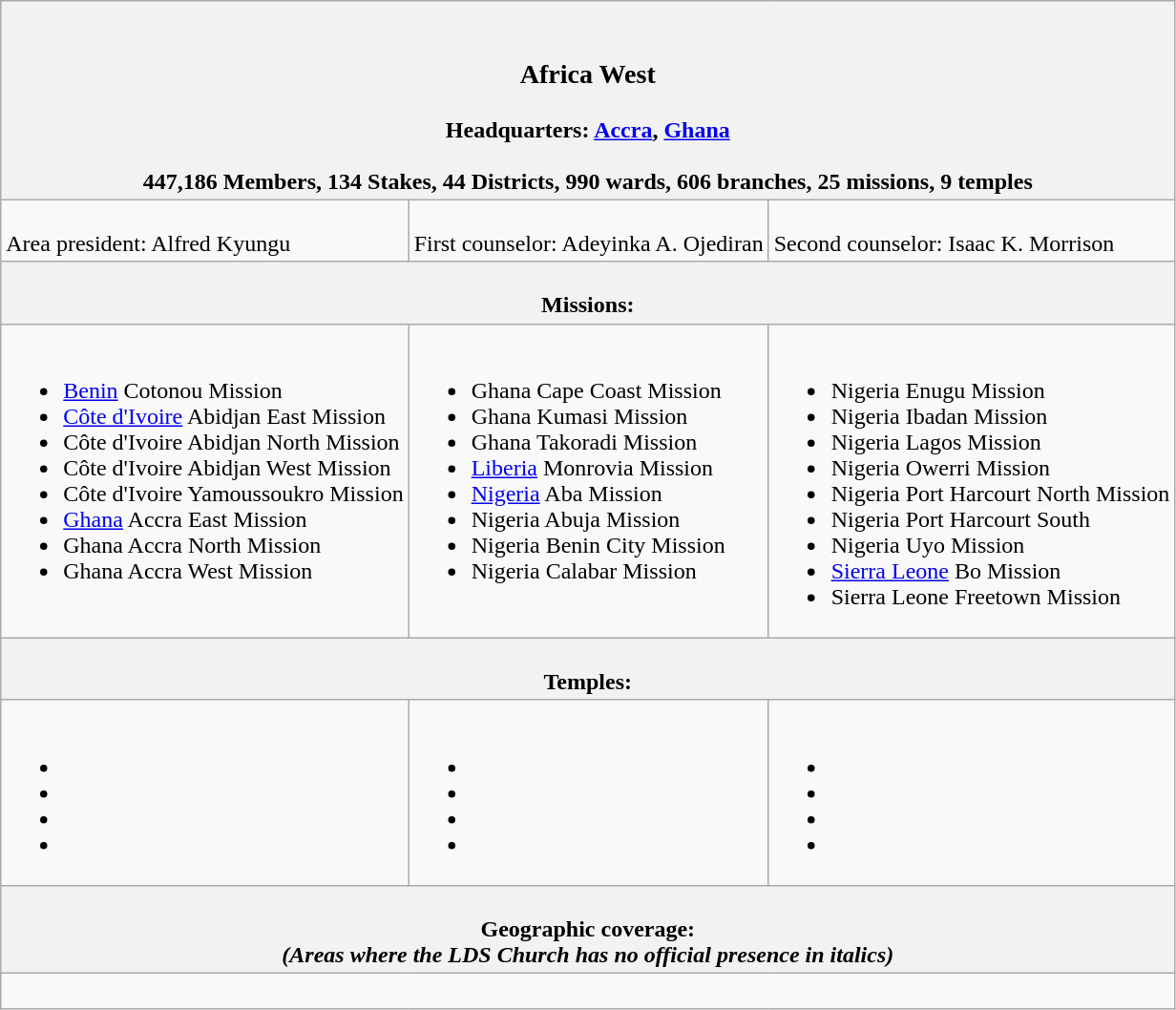<table class=wikitable>
<tr>
<th colspan=3><br><h3>Africa West</h3>Headquarters: <a href='#'>Accra</a>, <a href='#'>Ghana</a><br><br>447,186 Members, 134 Stakes, 44 Districts, 990 wards, 606 branches, 25 missions, 9 temples</th>
</tr>
<tr>
<td style="vertical-align:top"><br>Area president: Alfred Kyungu</td>
<td style="vertical-align:top"><br>First counselor: Adeyinka A. Ojediran</td>
<td style="vertical-align:top"><br>Second counselor: Isaac K. Morrison</td>
</tr>
<tr>
<th colspan=3><br>Missions:</th>
</tr>
<tr>
<td style="vertical-align:top"><br><ul><li><a href='#'>Benin</a> Cotonou Mission</li><li><a href='#'>Côte d'Ivoire</a> Abidjan East Mission</li><li>Côte d'Ivoire Abidjan North Mission</li><li>Côte d'Ivoire Abidjan West Mission</li><li>Côte d'Ivoire Yamoussoukro Mission</li><li><a href='#'>Ghana</a> Accra East Mission</li><li>Ghana Accra North Mission</li><li>Ghana Accra West Mission</li></ul></td>
<td style="vertical-align:top"><br><ul><li>Ghana Cape Coast Mission</li><li>Ghana Kumasi Mission</li><li>Ghana Takoradi Mission</li><li><a href='#'>Liberia</a> Monrovia Mission</li><li><a href='#'>Nigeria</a> Aba Mission</li><li>Nigeria Abuja Mission</li><li>Nigeria Benin City Mission</li><li>Nigeria Calabar Mission</li></ul></td>
<td style="vertical-align:top"><br><ul><li>Nigeria Enugu Mission</li><li>Nigeria Ibadan Mission</li><li>Nigeria Lagos Mission</li><li>Nigeria Owerri Mission</li><li>Nigeria Port Harcourt North Mission</li><li>Nigeria Port Harcourt South</li><li>Nigeria Uyo Mission</li><li><a href='#'>Sierra Leone</a> Bo Mission</li><li>Sierra Leone Freetown Mission</li></ul></td>
</tr>
<tr>
<th colspan=3><br>Temples:</th>
</tr>
<tr>
<td style="vertical-align:top"><br><ul><li></li><li></li><li></li><li></li></ul></td>
<td style="vertical-align:top"><br><ul><li></li><li></li><li></li><li></li></ul></td>
<td style="vertical-align:top"><br><ul><li></li><li></li><li></li><li></li></ul></td>
</tr>
<tr>
<th colspan=3><br>Geographic coverage:<br><em>(Areas where the LDS Church has no official presence in italics)</em></th>
</tr>
<tr>
<td style="vertical-align:top" colspan=3><br></td>
</tr>
</table>
